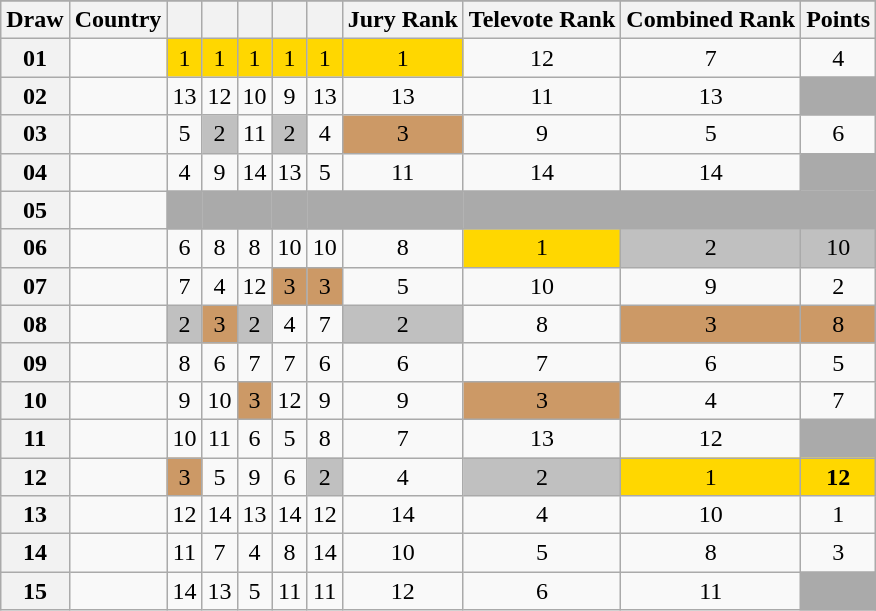<table class="sortable wikitable collapsible plainrowheaders" style="text-align:center;">
<tr>
</tr>
<tr>
<th scope="col">Draw</th>
<th scope="col">Country</th>
<th scope="col"><small></small></th>
<th scope="col"><small></small></th>
<th scope="col"><small></small></th>
<th scope="col"><small></small></th>
<th scope="col"><small></small></th>
<th scope="col">Jury Rank</th>
<th scope="col">Televote Rank</th>
<th scope="col">Combined Rank</th>
<th scope="col">Points</th>
</tr>
<tr>
<th scope="row" style="text-align:center;">01</th>
<td style="text-align:left;"></td>
<td style="background:gold;">1</td>
<td style="background:gold;">1</td>
<td style="background:gold;">1</td>
<td style="background:gold;">1</td>
<td style="background:gold;">1</td>
<td style="background:gold;">1</td>
<td>12</td>
<td>7</td>
<td>4</td>
</tr>
<tr>
<th scope="row" style="text-align:center;">02</th>
<td style="text-align:left;"></td>
<td>13</td>
<td>12</td>
<td>10</td>
<td>9</td>
<td>13</td>
<td>13</td>
<td>11</td>
<td>13</td>
<td style="background:#AAAAAA;"></td>
</tr>
<tr>
<th scope="row" style="text-align:center;">03</th>
<td style="text-align:left;"></td>
<td>5</td>
<td style="background:silver;">2</td>
<td>11</td>
<td style="background:silver;">2</td>
<td>4</td>
<td style="background:#CC9966;">3</td>
<td>9</td>
<td>5</td>
<td>6</td>
</tr>
<tr>
<th scope="row" style="text-align:center;">04</th>
<td style="text-align:left;"></td>
<td>4</td>
<td>9</td>
<td>14</td>
<td>13</td>
<td>5</td>
<td>11</td>
<td>14</td>
<td>14</td>
<td style="background:#AAAAAA;"></td>
</tr>
<tr class="sortbottom">
<th scope="row" style="text-align:center;">05</th>
<td style="text-align:left;"></td>
<td style="background:#AAAAAA;"></td>
<td style="background:#AAAAAA;"></td>
<td style="background:#AAAAAA;"></td>
<td style="background:#AAAAAA;"></td>
<td style="background:#AAAAAA;"></td>
<td style="background:#AAAAAA;"></td>
<td style="background:#AAAAAA;"></td>
<td style="background:#AAAAAA;"></td>
<td style="background:#AAAAAA;"></td>
</tr>
<tr>
<th scope="row" style="text-align:center;">06</th>
<td style="text-align:left;"></td>
<td>6</td>
<td>8</td>
<td>8</td>
<td>10</td>
<td>10</td>
<td>8</td>
<td style="background:gold;">1</td>
<td style="background:silver;">2</td>
<td style="background:silver;">10</td>
</tr>
<tr>
<th scope="row" style="text-align:center;">07</th>
<td style="text-align:left;"></td>
<td>7</td>
<td>4</td>
<td>12</td>
<td style="background:#CC9966;">3</td>
<td style="background:#CC9966;">3</td>
<td>5</td>
<td>10</td>
<td>9</td>
<td>2</td>
</tr>
<tr>
<th scope="row" style="text-align:center;">08</th>
<td style="text-align:left;"></td>
<td style="background:silver;">2</td>
<td style="background:#CC9966;">3</td>
<td style="background:silver;">2</td>
<td>4</td>
<td>7</td>
<td style="background:silver;">2</td>
<td>8</td>
<td style="background:#CC9966;">3</td>
<td style="background:#CC9966;">8</td>
</tr>
<tr>
<th scope="row" style="text-align:center;">09</th>
<td style="text-align:left;"></td>
<td>8</td>
<td>6</td>
<td>7</td>
<td>7</td>
<td>6</td>
<td>6</td>
<td>7</td>
<td>6</td>
<td>5</td>
</tr>
<tr>
<th scope="row" style="text-align:center;">10</th>
<td style="text-align:left;"></td>
<td>9</td>
<td>10</td>
<td style="background:#CC9966;">3</td>
<td>12</td>
<td>9</td>
<td>9</td>
<td style="background:#CC9966;">3</td>
<td>4</td>
<td>7</td>
</tr>
<tr>
<th scope="row" style="text-align:center;">11</th>
<td style="text-align:left;"></td>
<td>10</td>
<td>11</td>
<td>6</td>
<td>5</td>
<td>8</td>
<td>7</td>
<td>13</td>
<td>12</td>
<td style="background:#AAAAAA;"></td>
</tr>
<tr>
<th scope="row" style="text-align:center;">12</th>
<td style="text-align:left;"></td>
<td style="background:#CC9966;">3</td>
<td>5</td>
<td>9</td>
<td>6</td>
<td style="background:silver;">2</td>
<td>4</td>
<td style="background:silver;">2</td>
<td style="background:gold;">1</td>
<td style="background:gold;"><strong>12</strong></td>
</tr>
<tr>
<th scope="row" style="text-align:center;">13</th>
<td style="text-align:left;"></td>
<td>12</td>
<td>14</td>
<td>13</td>
<td>14</td>
<td>12</td>
<td>14</td>
<td>4</td>
<td>10</td>
<td>1</td>
</tr>
<tr>
<th scope="row" style="text-align:center;">14</th>
<td style="text-align:left;"></td>
<td>11</td>
<td>7</td>
<td>4</td>
<td>8</td>
<td>14</td>
<td>10</td>
<td>5</td>
<td>8</td>
<td>3</td>
</tr>
<tr>
<th scope="row" style="text-align:center;">15</th>
<td style="text-align:left;"></td>
<td>14</td>
<td>13</td>
<td>5</td>
<td>11</td>
<td>11</td>
<td>12</td>
<td>6</td>
<td>11</td>
<td style="background:#AAAAAA;"></td>
</tr>
</table>
